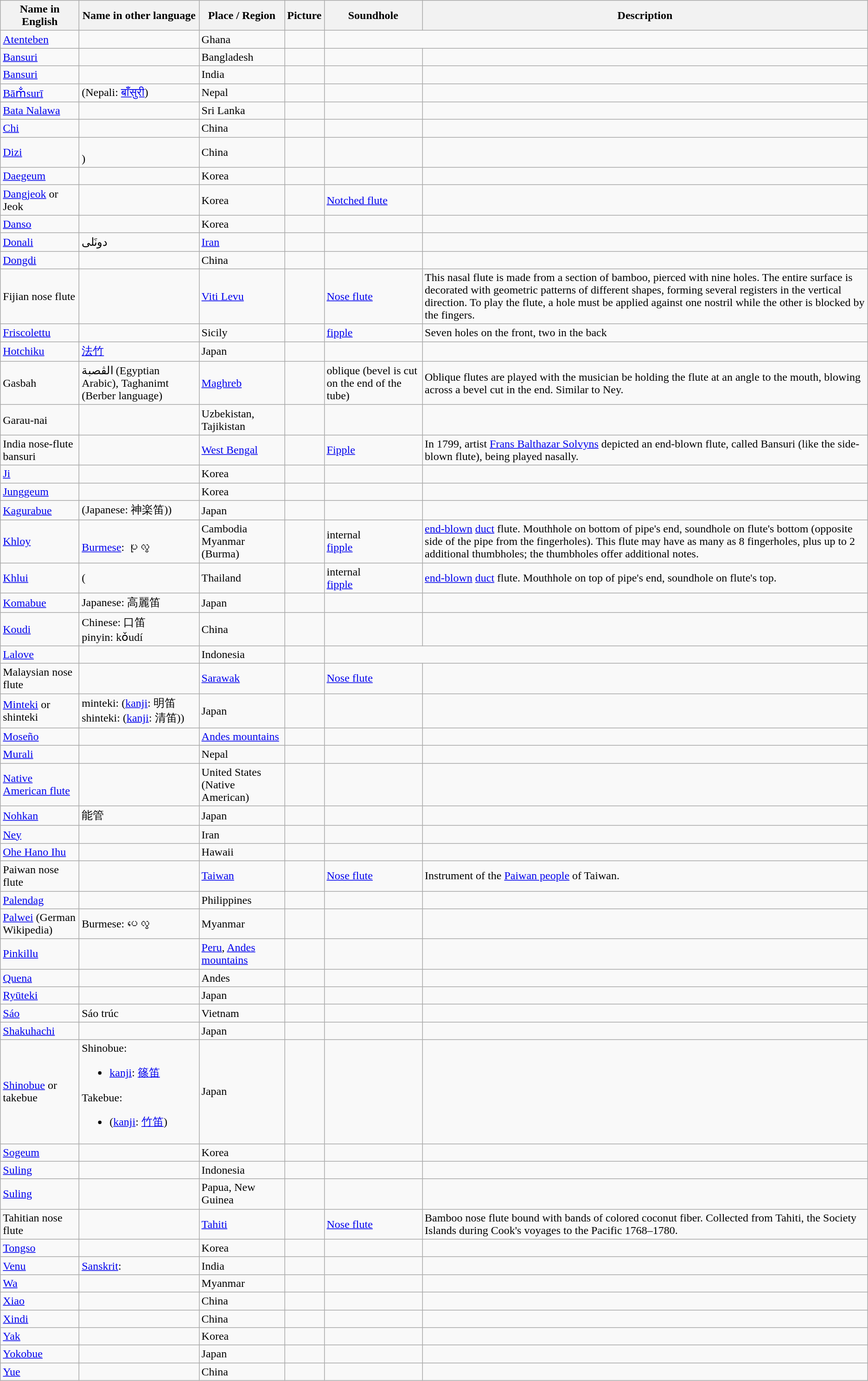<table class="wikitable">
<tr>
<th>Name in English</th>
<th>Name in other language</th>
<th>Place / Region</th>
<th>Picture</th>
<th>Soundhole</th>
<th>Description</th>
</tr>
<tr>
<td><a href='#'>Atenteben</a></td>
<td></td>
<td>Ghana</td>
<td></td>
</tr>
<tr>
<td><a href='#'>Bansuri</a></td>
<td></td>
<td>Bangladesh</td>
<td></td>
<td></td>
<td></td>
</tr>
<tr>
<td><a href='#'>Bansuri</a></td>
<td></td>
<td>India</td>
<td></td>
<td></td>
<td></td>
</tr>
<tr>
<td><a href='#'>Bām̐surī</a></td>
<td>(Nepali: <a href='#'>बाँसुरी</a>)</td>
<td>Nepal</td>
<td></td>
<td></td>
<td></td>
</tr>
<tr>
<td><a href='#'>Bata Nalawa</a></td>
<td></td>
<td>Sri Lanka</td>
<td></td>
<td></td>
<td></td>
</tr>
<tr>
<td><a href='#'>Chi</a></td>
<td></td>
<td>China</td>
<td></td>
<td></td>
<td></td>
</tr>
<tr>
<td><a href='#'>Dizi</a></td>
<td><br>)</td>
<td>China</td>
<td></td>
<td></td>
<td></td>
</tr>
<tr>
<td><a href='#'>Daegeum</a></td>
<td></td>
<td>Korea</td>
<td></td>
<td></td>
<td></td>
</tr>
<tr>
<td><a href='#'>Dangjeok</a> or Jeok</td>
<td></td>
<td>Korea</td>
<td></td>
<td><a href='#'>Notched flute</a></td>
<td></td>
</tr>
<tr>
<td><a href='#'>Danso</a></td>
<td></td>
<td>Korea</td>
<td></td>
<td></td>
<td></td>
</tr>
<tr>
<td><a href='#'>Donali</a></td>
<td>دونَلی</td>
<td><a href='#'>Iran</a></td>
<td></td>
<td></td>
<td></td>
</tr>
<tr>
<td><a href='#'>Dongdi</a></td>
<td></td>
<td>China</td>
<td></td>
<td></td>
<td></td>
</tr>
<tr>
<td>Fijian nose flute</td>
<td></td>
<td><a href='#'>Viti Levu</a></td>
<td></td>
<td><a href='#'>Nose flute</a></td>
<td>This nasal flute is made from a section of bamboo, pierced with nine holes. The entire surface is decorated with geometric patterns of different shapes, forming several registers in the vertical direction. To play the flute, a hole must be applied against one nostril while the other is blocked by the fingers.</td>
</tr>
<tr>
<td><a href='#'>Friscolettu</a></td>
<td></td>
<td>Sicily</td>
<td></td>
<td><a href='#'>fipple</a></td>
<td>Seven holes on the front, two in the back</td>
</tr>
<tr>
<td><a href='#'>Hotchiku</a></td>
<td><a href='#'>法竹</a></td>
<td>Japan</td>
<td></td>
<td></td>
<td></td>
</tr>
<tr>
<td>Gasbah</td>
<td>الڨصبة (Egyptian Arabic), Taghanimt (Berber language)</td>
<td><a href='#'>Maghreb</a></td>
<td></td>
<td>oblique (bevel is cut on the end of the tube)</td>
<td>Oblique flutes are played with the musician be holding the flute at an angle to the mouth, blowing across a bevel cut in the end. Similar to Ney.</td>
</tr>
<tr>
<td>Garau-nai</td>
<td></td>
<td>Uzbekistan, Tajikistan</td>
<td></td>
<td></td>
<td></td>
</tr>
<tr>
<td>India nose-flute bansuri</td>
<td></td>
<td><a href='#'>West Bengal</a></td>
<td></td>
<td><a href='#'>Fipple</a></td>
<td>In 1799, artist <a href='#'>Frans Balthazar Solvyns</a> depicted an end-blown flute,  called Bansuri (like the side-blown flute), being played nasally.</td>
</tr>
<tr>
<td><a href='#'>Ji</a></td>
<td></td>
<td>Korea</td>
<td></td>
<td></td>
<td></td>
</tr>
<tr>
<td><a href='#'>Junggeum</a></td>
<td></td>
<td>Korea</td>
<td></td>
<td></td>
<td></td>
</tr>
<tr>
<td><a href='#'>Kagurabue</a></td>
<td>(Japanese: 神楽笛))</td>
<td>Japan</td>
<td></td>
<td></td>
<td></td>
</tr>
<tr>
<td><a href='#'>Khloy</a></td>
<td><br> <a href='#'>Burmese</a>: ပုလွ</td>
<td>Cambodia<br>Myanmar (Burma)</td>
<td></td>
<td>internal<br><a href='#'>fipple</a></td>
<td><a href='#'>end-blown</a> <a href='#'>duct</a> flute. Mouthhole on bottom of pipe's end, soundhole on flute's bottom (opposite side of the pipe from the fingerholes). This flute may have as many as 8 fingerholes, plus up to 2 additional thumbholes; the thumbholes offer additional notes.</td>
</tr>
<tr>
<td><a href='#'>Khlui</a></td>
<td>(</td>
<td>Thailand</td>
<td></td>
<td>internal<br><a href='#'>fipple</a></td>
<td><a href='#'>end-blown</a> <a href='#'>duct</a> flute. Mouthhole on top of pipe's end, soundhole on flute's top.</td>
</tr>
<tr>
<td><a href='#'>Komabue</a></td>
<td>Japanese: 高麗笛</td>
<td>Japan</td>
<td></td>
<td></td>
<td></td>
</tr>
<tr>
<td><a href='#'>Koudi</a></td>
<td>Chinese: 口笛<br> pinyin: kǒudí</td>
<td>China</td>
<td></td>
<td></td>
<td></td>
</tr>
<tr>
<td><a href='#'>Lalove</a></td>
<td></td>
<td>Indonesia</td>
<td></td>
</tr>
<tr>
<td>Malaysian nose flute</td>
<td></td>
<td><a href='#'>Sarawak</a></td>
<td></td>
<td><a href='#'>Nose flute</a></td>
<td></td>
</tr>
<tr>
<td><a href='#'>Minteki</a> or shinteki</td>
<td>minteki: (<a href='#'>kanji</a>: 明笛<br>shinteki: (<a href='#'>kanji</a>: 清笛))</td>
<td>Japan</td>
<td></td>
<td></td>
<td></td>
</tr>
<tr>
<td><a href='#'>Moseño</a></td>
<td></td>
<td><a href='#'>Andes mountains</a></td>
<td></td>
<td></td>
<td></td>
</tr>
<tr>
<td><a href='#'>Murali</a></td>
<td></td>
<td>Nepal</td>
<td></td>
<td></td>
<td></td>
</tr>
<tr>
<td><a href='#'>Native American flute</a></td>
<td></td>
<td>United States (Native American)</td>
<td></td>
<td></td>
<td></td>
</tr>
<tr>
<td><a href='#'>Nohkan</a></td>
<td>能管</td>
<td>Japan</td>
<td></td>
<td></td>
<td></td>
</tr>
<tr>
<td><a href='#'>Ney</a></td>
<td></td>
<td>Iran</td>
<td></td>
<td></td>
<td></td>
</tr>
<tr>
<td><a href='#'>Ohe Hano Ihu</a></td>
<td></td>
<td>Hawaii</td>
<td></td>
<td></td>
<td></td>
</tr>
<tr>
<td>Paiwan nose flute</td>
<td></td>
<td><a href='#'>Taiwan</a></td>
<td></td>
<td><a href='#'>Nose flute</a></td>
<td>Instrument of the <a href='#'>Paiwan people</a> of Taiwan.</td>
</tr>
<tr>
<td><a href='#'>Palendag</a></td>
<td></td>
<td>Philippines</td>
<td></td>
<td></td>
<td></td>
</tr>
<tr>
<td><a href='#'>Palwei</a> (German Wikipedia)</td>
<td>Burmese: ပလွေ</td>
<td>Myanmar</td>
<td></td>
<td></td>
<td></td>
</tr>
<tr>
<td><a href='#'>Pinkillu</a></td>
<td></td>
<td><a href='#'>Peru</a>, <a href='#'>Andes mountains</a></td>
<td></td>
<td></td>
<td></td>
</tr>
<tr>
<td><a href='#'>Quena</a></td>
<td></td>
<td>Andes</td>
<td></td>
<td></td>
<td></td>
</tr>
<tr>
<td><a href='#'>Ryūteki</a></td>
<td></td>
<td>Japan</td>
<td></td>
<td></td>
<td></td>
</tr>
<tr>
<td><a href='#'>Sáo</a></td>
<td>Sáo trúc</td>
<td>Vietnam</td>
<td></td>
<td></td>
<td></td>
</tr>
<tr>
<td><a href='#'>Shakuhachi</a></td>
<td></td>
<td>Japan</td>
<td></td>
<td></td>
<td></td>
</tr>
<tr>
<td><a href='#'>Shinobue</a> or takebue</td>
<td>Shinobue:<br><ul><li><a href='#'>kanji</a>: <a href='#'>篠笛</a></li></ul>Takebue:<ul><li>(<a href='#'>kanji</a>: <a href='#'>竹笛</a>)</li></ul></td>
<td>Japan</td>
<td></td>
<td></td>
<td></td>
</tr>
<tr>
<td><a href='#'>Sogeum</a></td>
<td></td>
<td>Korea</td>
<td></td>
<td></td>
<td></td>
</tr>
<tr>
<td><a href='#'>Suling</a></td>
<td></td>
<td>Indonesia</td>
<td></td>
<td></td>
<td></td>
</tr>
<tr>
<td><a href='#'>Suling</a></td>
<td></td>
<td>Papua, New Guinea</td>
<td></td>
<td></td>
<td></td>
</tr>
<tr>
<td>Tahitian nose flute</td>
<td></td>
<td><a href='#'>Tahiti</a></td>
<td></td>
<td><a href='#'>Nose flute</a></td>
<td>Bamboo nose flute bound with bands of colored coconut fiber. Collected from Tahiti, the Society Islands during Cook's voyages to the Pacific 1768–1780.</td>
</tr>
<tr>
<td><a href='#'>Tongso</a></td>
<td></td>
<td>Korea</td>
<td></td>
<td></td>
<td></td>
</tr>
<tr>
<td><a href='#'>Venu</a></td>
<td><a href='#'>Sanskrit</a>: </td>
<td>India</td>
<td></td>
<td></td>
<td></td>
</tr>
<tr>
<td><a href='#'>Wa</a></td>
<td></td>
<td>Myanmar</td>
<td></td>
<td></td>
<td></td>
</tr>
<tr>
<td><a href='#'>Xiao</a></td>
<td></td>
<td>China</td>
<td></td>
<td></td>
<td></td>
</tr>
<tr>
<td><a href='#'>Xindi</a></td>
<td></td>
<td>China</td>
<td></td>
<td></td>
<td></td>
</tr>
<tr>
<td><a href='#'>Yak</a></td>
<td></td>
<td>Korea</td>
<td></td>
<td></td>
<td></td>
</tr>
<tr>
<td><a href='#'>Yokobue</a></td>
<td></td>
<td>Japan</td>
<td></td>
<td></td>
<td></td>
</tr>
<tr>
<td><a href='#'>Yue</a></td>
<td></td>
<td>China</td>
<td></td>
<td></td>
<td></td>
</tr>
</table>
